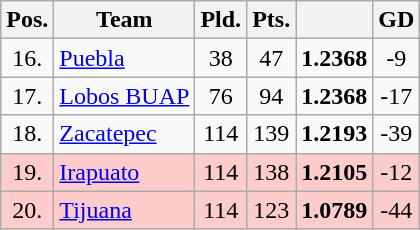<table class="wikitable" style="text-align:center">
<tr>
<th>Pos.</th>
<th>Team</th>
<th>Pld.</th>
<th>Pts.</th>
<th></th>
<th>GD</th>
</tr>
<tr>
<td>16.</td>
<td style="text-align:left"><a href='#'>Puebla</a></td>
<td>38</td>
<td>47</td>
<td><strong>1.2368</strong></td>
<td>-9</td>
</tr>
<tr>
<td>17.</td>
<td style="text-align:left"><a href='#'>Lobos BUAP</a></td>
<td>76</td>
<td>94</td>
<td><strong>1.2368</strong></td>
<td>-17</td>
</tr>
<tr>
<td>18.</td>
<td style="text-align:left"><a href='#'>Zacatepec</a></td>
<td>114</td>
<td>139</td>
<td><strong>1.2193</strong></td>
<td>-39</td>
</tr>
<tr bgcolor=#FFCCCC>
<td>19.</td>
<td style="text-align:left"><a href='#'>Irapuato</a></td>
<td>114</td>
<td>138</td>
<td><strong>1.2105</strong></td>
<td>-12</td>
</tr>
<tr bgcolor=#FFCCCC>
<td>20.</td>
<td style="text-align:left"><a href='#'>Tijuana</a></td>
<td>114</td>
<td>123</td>
<td><strong>1.0789</strong></td>
<td>-44</td>
</tr>
</table>
